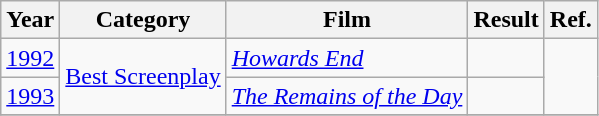<table class="wikitable plainrowheaders sortable">
<tr>
<th>Year</th>
<th>Category</th>
<th>Film</th>
<th>Result</th>
<th>Ref.</th>
</tr>
<tr>
<td><a href='#'>1992</a></td>
<td rowspan=2><a href='#'>Best Screenplay</a></td>
<td><em><a href='#'>Howards End</a></em></td>
<td></td>
<td rowspan=2></td>
</tr>
<tr>
<td><a href='#'>1993</a></td>
<td><em><a href='#'>The Remains of the Day</a></em></td>
<td></td>
</tr>
<tr>
</tr>
</table>
